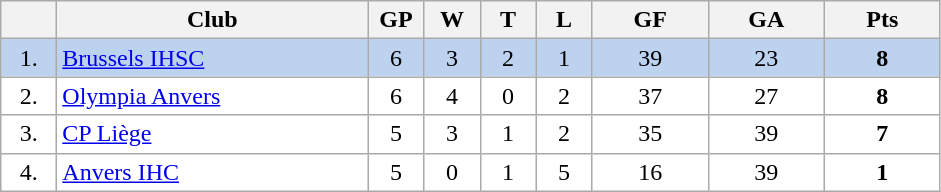<table class="wikitable">
<tr>
<th width="30"></th>
<th width="200">Club</th>
<th width="30">GP</th>
<th width="30">W</th>
<th width="30">T</th>
<th width="30">L</th>
<th width="70">GF</th>
<th width="70">GA</th>
<th width="70">Pts</th>
</tr>
<tr bgcolor="#BCD2EE" align="center">
<td>1.</td>
<td align="left"><a href='#'>Brussels IHSC</a></td>
<td>6</td>
<td>3</td>
<td>2</td>
<td>1</td>
<td>39</td>
<td>23</td>
<td><strong>8</strong></td>
</tr>
<tr bgcolor="#FFFFFF" align="center">
<td>2.</td>
<td align="left"><a href='#'>Olympia Anvers</a></td>
<td>6</td>
<td>4</td>
<td>0</td>
<td>2</td>
<td>37</td>
<td>27</td>
<td><strong>8</strong></td>
</tr>
<tr bgcolor="#FFFFFF" align="center">
<td>3.</td>
<td align="left"><a href='#'>CP Liège</a></td>
<td>5</td>
<td>3</td>
<td>1</td>
<td>2</td>
<td>35</td>
<td>39</td>
<td><strong>7</strong></td>
</tr>
<tr bgcolor="#FFFFFF" align="center">
<td>4.</td>
<td align="left"><a href='#'>Anvers IHC</a></td>
<td>5</td>
<td>0</td>
<td>1</td>
<td>5</td>
<td>16</td>
<td>39</td>
<td><strong>1</strong></td>
</tr>
</table>
